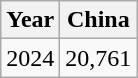<table class="wikitable">
<tr>
<th>Year</th>
<th>China</th>
</tr>
<tr>
<td>2024</td>
<td>20,761</td>
</tr>
</table>
